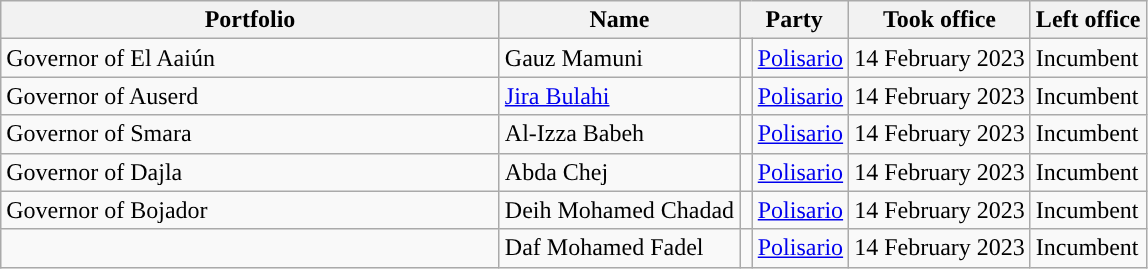<table class="wikitable">
<tr>
<th scope="col" width="325px">Portfolio</th>
<th scope="col">Name</th>
<th scope="col" colspan="2">Party</th>
<th scope="col">Took office</th>
<th scope="col">Left office</th>
</tr>
<tr>
<td scope="row">Governor of El Aaiún</td>
<td>Gauz Mamuni</td>
<td width="1" style="color:inherit;background:"></td>
<td><a href='#'>Polisario</a></td>
<td>14 February 2023</td>
<td>Incumbent</td>
</tr>
<tr>
<td scope="row">Governor of Auserd</td>
<td><a href='#'>Jira Bulahi</a></td>
<td width="1" style="color:inherit;background:"></td>
<td><a href='#'>Polisario</a></td>
<td>14 February 2023</td>
<td>Incumbent</td>
</tr>
<tr>
<td scope="row">Governor of Smara</td>
<td>Al-Izza Babeh</td>
<td width="1" style="color:inherit;background:"></td>
<td><a href='#'>Polisario</a></td>
<td>14 February 2023</td>
<td>Incumbent</td>
</tr>
<tr>
<td scope="row">Governor of Dajla</td>
<td>Abda Chej</td>
<td width="1" style="color:inherit;background:"></td>
<td><a href='#'>Polisario</a></td>
<td>14 February 2023</td>
<td>Incumbent</td>
</tr>
<tr>
<td scope="row">Governor of Bojador</td>
<td>Deih Mohamed Chadad</td>
<td width="1" style="color:inherit;background:"></td>
<td><a href='#'>Polisario</a></td>
<td>14 February 2023</td>
<td>Incumbent</td>
</tr>
<tr>
<td scope="row"></td>
<td>Daf Mohamed Fadel</td>
<td width="1" style="color:inherit;background:"></td>
<td><a href='#'>Polisario</a></td>
<td>14 February 2023</td>
<td>Incumbent</td>
</tr>
</table>
